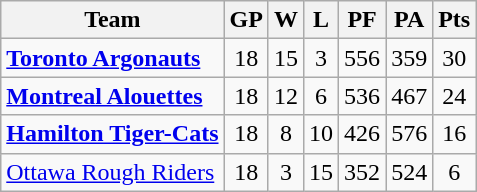<table class="wikitable" style="float:left; margin-right:1em">
<tr>
<th>Team</th>
<th>GP</th>
<th>W</th>
<th>L</th>
<th>PF</th>
<th>PA</th>
<th>Pts</th>
</tr>
<tr align="center">
<td align="left"><strong><a href='#'>Toronto Argonauts</a></strong></td>
<td>18</td>
<td>15</td>
<td>3</td>
<td>556</td>
<td>359</td>
<td>30</td>
</tr>
<tr align="center">
<td align="left"><strong><a href='#'>Montreal Alouettes</a></strong></td>
<td>18</td>
<td>12</td>
<td>6</td>
<td>536</td>
<td>467</td>
<td>24</td>
</tr>
<tr align="center">
<td align="left"><strong><a href='#'>Hamilton Tiger-Cats</a></strong></td>
<td>18</td>
<td>8</td>
<td>10</td>
<td>426</td>
<td>576</td>
<td>16</td>
</tr>
<tr align="center">
<td align="left"><a href='#'>Ottawa Rough Riders</a></td>
<td>18</td>
<td>3</td>
<td>15</td>
<td>352</td>
<td>524</td>
<td>6</td>
</tr>
</table>
